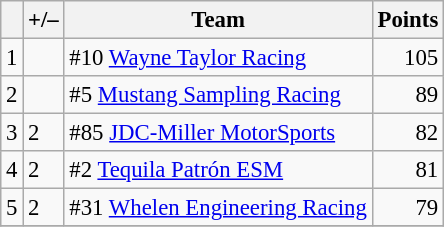<table class="wikitable" style="font-size: 95%;">
<tr>
<th scope="col"></th>
<th scope="col">+/–</th>
<th scope="col">Team</th>
<th scope="col">Points</th>
</tr>
<tr>
<td align=center>1</td>
<td align="left"></td>
<td> #10 <a href='#'>Wayne Taylor Racing</a></td>
<td align=right>105</td>
</tr>
<tr>
<td align=center>2</td>
<td align="left"></td>
<td> #5 <a href='#'>Mustang Sampling Racing</a></td>
<td align=right>89</td>
</tr>
<tr>
<td align=center>3</td>
<td align="left"> 2</td>
<td> #85 <a href='#'>JDC-Miller MotorSports</a></td>
<td align=right>82</td>
</tr>
<tr>
<td align=center>4</td>
<td align="left"> 2</td>
<td> #2 <a href='#'>Tequila Patrón ESM</a></td>
<td align=right>81</td>
</tr>
<tr>
<td align=center>5</td>
<td align="left"> 2</td>
<td> #31 <a href='#'>Whelen Engineering Racing</a></td>
<td align=right>79</td>
</tr>
<tr>
</tr>
</table>
